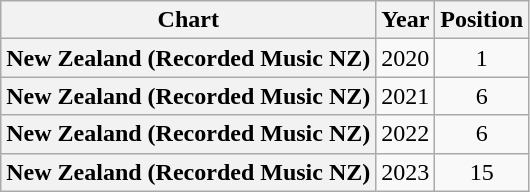<table class="wikitable plainrowheaders" style="text-align:center">
<tr>
<th scope="col">Chart</th>
<th scope="col">Year</th>
<th scope="col">Position</th>
</tr>
<tr>
<th scope="row">New Zealand (Recorded Music NZ)</th>
<td>2020</td>
<td>1</td>
</tr>
<tr>
<th scope="row">New Zealand (Recorded Music NZ)</th>
<td>2021</td>
<td>6</td>
</tr>
<tr>
<th scope="row">New Zealand (Recorded Music NZ)</th>
<td>2022</td>
<td>6</td>
</tr>
<tr>
<th scope="row">New Zealand (Recorded Music NZ)</th>
<td>2023</td>
<td>15</td>
</tr>
</table>
